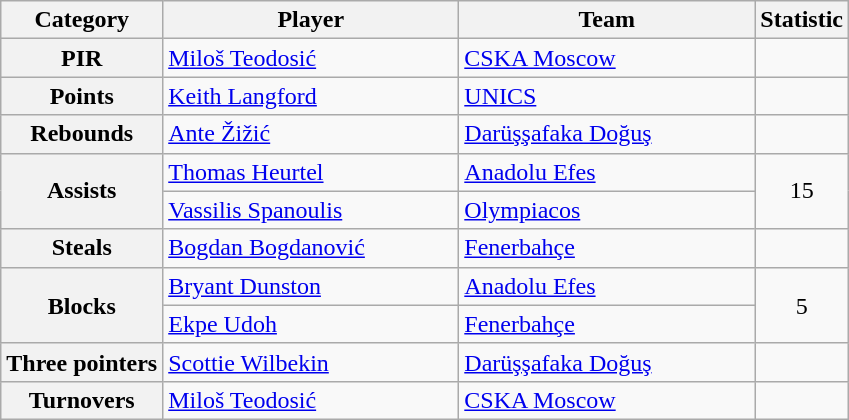<table class="wikitable">
<tr>
<th>Category</th>
<th width=190>Player</th>
<th width=190>Team</th>
<th>Statistic</th>
</tr>
<tr>
<th>PIR</th>
<td> <a href='#'>Miloš Teodosić</a></td>
<td> <a href='#'>CSKA Moscow</a></td>
<td></td>
</tr>
<tr>
<th>Points</th>
<td> <a href='#'>Keith Langford</a></td>
<td> <a href='#'>UNICS</a></td>
<td></td>
</tr>
<tr>
<th>Rebounds</th>
<td> <a href='#'>Ante Žižić</a></td>
<td> <a href='#'>Darüşşafaka Doğuş</a></td>
<td></td>
</tr>
<tr>
<th rowspan=2>Assists</th>
<td> <a href='#'>Thomas Heurtel</a></td>
<td> <a href='#'>Anadolu Efes</a></td>
<td rowspan=2 style="text-align:center;">15</td>
</tr>
<tr>
<td> <a href='#'>Vassilis Spanoulis</a></td>
<td> <a href='#'>Olympiacos</a></td>
</tr>
<tr>
<th>Steals</th>
<td> <a href='#'>Bogdan Bogdanović</a></td>
<td> <a href='#'>Fenerbahçe</a></td>
<td></td>
</tr>
<tr>
<th rowspan=2>Blocks</th>
<td> <a href='#'>Bryant Dunston</a></td>
<td> <a href='#'>Anadolu Efes</a></td>
<td rowspan=2 style="text-align:center;">5</td>
</tr>
<tr>
<td> <a href='#'>Ekpe Udoh</a></td>
<td> <a href='#'>Fenerbahçe</a></td>
</tr>
<tr>
<th>Three pointers</th>
<td> <a href='#'>Scottie Wilbekin</a></td>
<td> <a href='#'>Darüşşafaka Doğuş</a></td>
<td></td>
</tr>
<tr>
<th>Turnovers</th>
<td> <a href='#'>Miloš Teodosić</a></td>
<td> <a href='#'>CSKA Moscow</a></td>
<td></td>
</tr>
</table>
